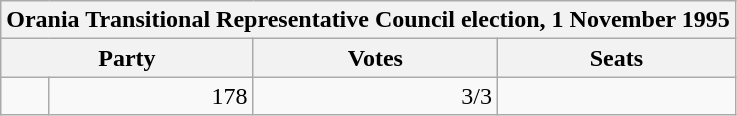<table class=wikitable style="text-align:right">
<tr>
<th colspan="9" align="center">Orania Transitional Representative Council election, 1 November 1995</th>
</tr>
<tr>
<th colspan="2">Party</th>
<th>Votes</th>
<th>Seats</th>
</tr>
<tr>
<td></td>
<td>178</td>
<td>3/3</td>
</tr>
</table>
